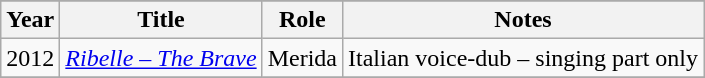<table class="wikitable">
<tr>
</tr>
<tr>
<th>Year</th>
<th>Title</th>
<th>Role</th>
<th>Notes</th>
</tr>
<tr>
<td>2012</td>
<td><em><a href='#'>Ribelle – The Brave</a></em></td>
<td>Merida</td>
<td>Italian voice-dub – singing part only</td>
</tr>
<tr>
</tr>
</table>
